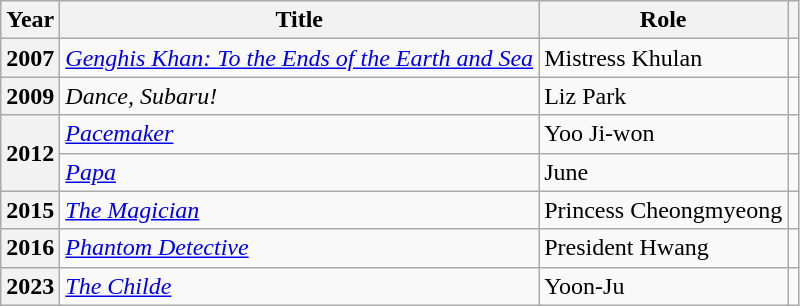<table class="wikitable plainrowheaders sortable">
<tr>
<th scope="col">Year</th>
<th scope="col">Title</th>
<th scope="col">Role</th>
<th scope="col" class="unsortable"></th>
</tr>
<tr>
<th scope="row">2007</th>
<td><em><a href='#'>Genghis Khan: To the Ends of the Earth and Sea</a></em></td>
<td>Mistress Khulan</td>
<td style="text-align:center"></td>
</tr>
<tr>
<th scope="row">2009</th>
<td><em>Dance, Subaru! </em></td>
<td>Liz Park</td>
<td style="text-align:center"></td>
</tr>
<tr>
<th scope="row" rowspan="2">2012</th>
<td><em><a href='#'>Pacemaker</a></em></td>
<td>Yoo Ji-won</td>
<td style="text-align:center"></td>
</tr>
<tr>
<td><em><a href='#'>Papa</a></em></td>
<td>June</td>
<td style="text-align:center"></td>
</tr>
<tr>
<th scope="row">2015</th>
<td><em><a href='#'>The Magician</a></em></td>
<td>Princess Cheongmyeong</td>
<td style="text-align:center"></td>
</tr>
<tr>
<th scope="row">2016</th>
<td><em><a href='#'>Phantom Detective</a></em></td>
<td>President Hwang</td>
<td style="text-align:center"></td>
</tr>
<tr>
<th scope="row">2023</th>
<td><em><a href='#'>The Childe</a></em></td>
<td>Yoon-Ju</td>
<td style="text-align:center"></td>
</tr>
</table>
